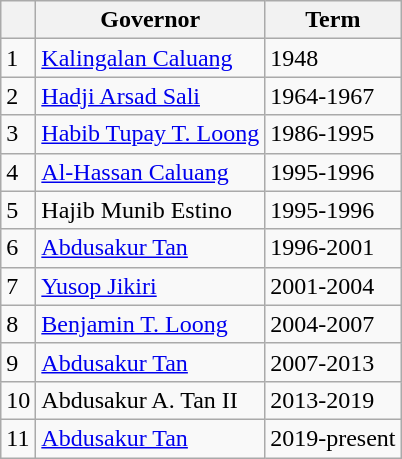<table class="wikitable sortable">
<tr>
<th></th>
<th>Governor</th>
<th>Term</th>
</tr>
<tr>
<td>1</td>
<td><a href='#'>Kalingalan Caluang</a></td>
<td>1948 </td>
</tr>
<tr>
<td>2</td>
<td><a href='#'>Hadji Arsad Sali</a></td>
<td>1964-1967</td>
</tr>
<tr>
<td>3</td>
<td><a href='#'>Habib Tupay T. Loong</a></td>
<td>1986-1995</td>
</tr>
<tr>
<td>4</td>
<td><a href='#'>Al-Hassan Caluang</a></td>
<td>1995-1996</td>
</tr>
<tr>
<td>5</td>
<td>Hajib Munib Estino</td>
<td>1995-1996</td>
</tr>
<tr>
<td>6</td>
<td><a href='#'>Abdusakur Tan</a></td>
<td>1996-2001</td>
</tr>
<tr>
<td>7</td>
<td><a href='#'>Yusop Jikiri</a></td>
<td>2001-2004</td>
</tr>
<tr>
<td>8</td>
<td><a href='#'>Benjamin T. Loong</a></td>
<td>2004-2007</td>
</tr>
<tr>
<td>9</td>
<td><a href='#'>Abdusakur Tan</a></td>
<td>2007-2013</td>
</tr>
<tr>
<td>10</td>
<td>Abdusakur A. Tan II</td>
<td>2013-2019</td>
</tr>
<tr>
<td>11</td>
<td><a href='#'>Abdusakur Tan</a></td>
<td>2019-present</td>
</tr>
</table>
